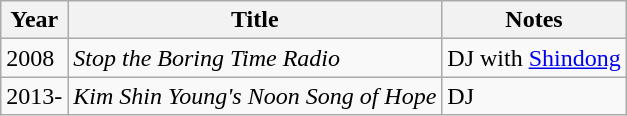<table class="wikitable">
<tr>
<th>Year</th>
<th>Title</th>
<th>Notes</th>
</tr>
<tr>
<td>2008</td>
<td><em>Stop the Boring Time Radio</em></td>
<td>DJ with <a href='#'>Shindong</a></td>
</tr>
<tr>
<td>2013-</td>
<td><em>Kim Shin Young's Noon Song of Hope</em></td>
<td>DJ</td>
</tr>
</table>
